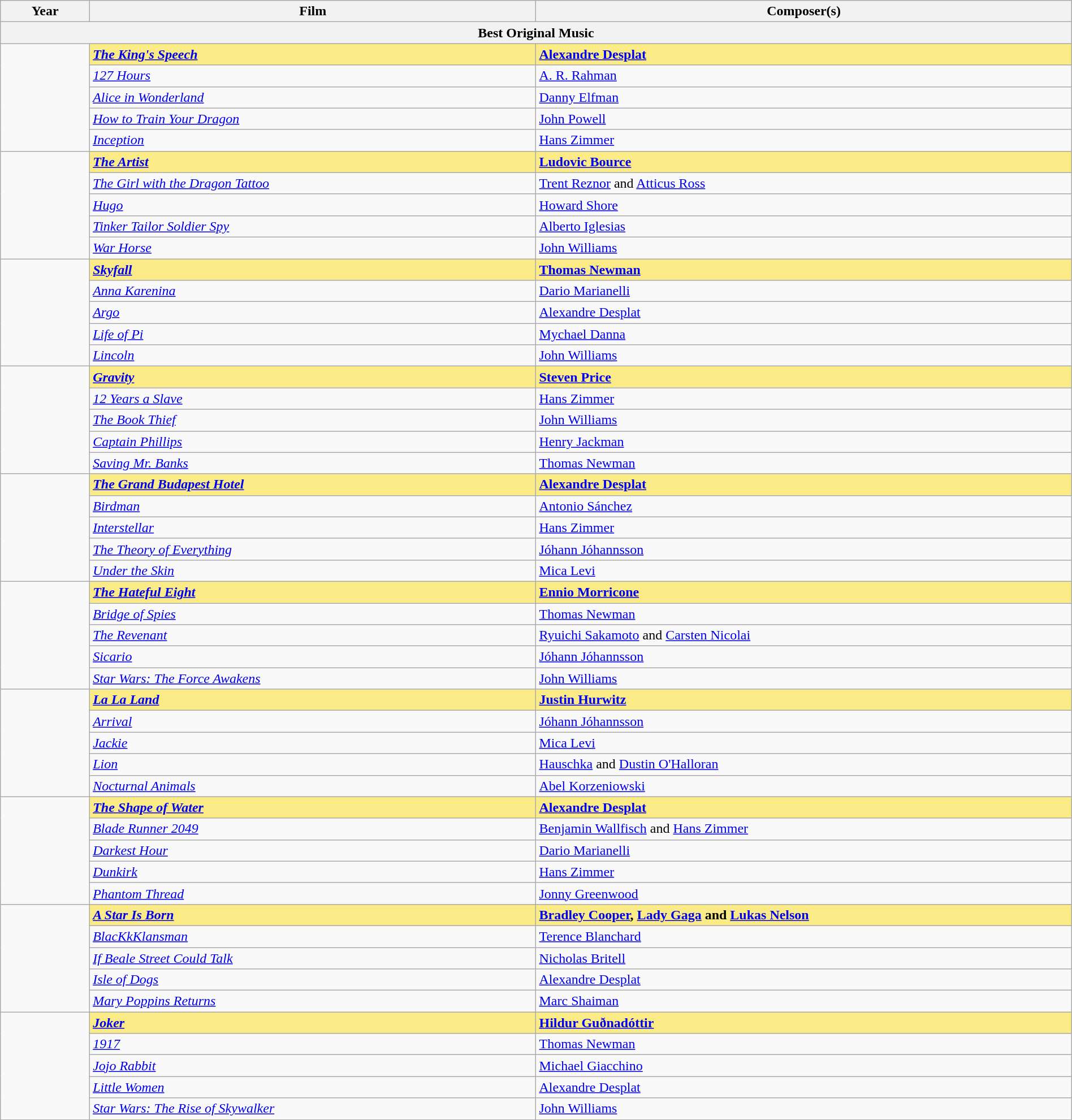<table class="wikitable" style="width:100%;" cellpadding="5">
<tr>
<th style="width:5%;">Year</th>
<th style="width:25%;">Film</th>
<th style="width:30%;">Composer(s)</th>
</tr>
<tr>
<th colspan="3">Best Original Music</th>
</tr>
<tr>
<td rowspan="5"></td>
<td style="background:#FAEB86"><strong><em><a href='#'>The King's Speech</a></em></strong></td>
<td style="background:#FAEB86"><strong><a href='#'>Alexandre Desplat</a></strong></td>
</tr>
<tr>
<td><em><a href='#'>127 Hours</a></em></td>
<td><a href='#'>A. R. Rahman</a></td>
</tr>
<tr>
<td><em><a href='#'>Alice in Wonderland</a></em></td>
<td><a href='#'>Danny Elfman</a></td>
</tr>
<tr>
<td><em><a href='#'>How to Train Your Dragon</a></em></td>
<td><a href='#'>John Powell</a></td>
</tr>
<tr>
<td><em><a href='#'>Inception</a></em></td>
<td><a href='#'>Hans Zimmer</a></td>
</tr>
<tr>
<td rowspan="5"></td>
<td style="background:#FAEB86"><strong><em><a href='#'>The Artist</a></em></strong></td>
<td style="background:#FAEB86"><strong><a href='#'>Ludovic Bource</a></strong></td>
</tr>
<tr>
<td><em><a href='#'>The Girl with the Dragon Tattoo</a></em></td>
<td><a href='#'>Trent Reznor</a> and <a href='#'>Atticus Ross</a></td>
</tr>
<tr>
<td><em><a href='#'>Hugo</a></em></td>
<td><a href='#'>Howard Shore</a></td>
</tr>
<tr>
<td><em><a href='#'>Tinker Tailor Soldier Spy</a></em></td>
<td><a href='#'>Alberto Iglesias</a></td>
</tr>
<tr>
<td><em><a href='#'>War Horse</a></em></td>
<td><a href='#'>John Williams</a></td>
</tr>
<tr>
<td rowspan="5"></td>
<td style="background:#FAEB86"><strong><em><a href='#'>Skyfall</a></em></strong></td>
<td style="background:#FAEB86"><strong><a href='#'>Thomas Newman</a></strong></td>
</tr>
<tr>
<td><em><a href='#'>Anna Karenina</a></em></td>
<td><a href='#'>Dario Marianelli</a></td>
</tr>
<tr>
<td><em><a href='#'>Argo</a></em></td>
<td><a href='#'>Alexandre Desplat</a></td>
</tr>
<tr>
<td><em><a href='#'>Life of Pi</a></em></td>
<td><a href='#'>Mychael Danna</a></td>
</tr>
<tr>
<td><em><a href='#'>Lincoln</a></em></td>
<td><a href='#'>John Williams</a></td>
</tr>
<tr>
<td rowspan="5"></td>
<td style="background:#FAEB86"><strong><em><a href='#'>Gravity</a></em></strong></td>
<td style="background:#FAEB86"><strong><a href='#'>Steven Price</a></strong></td>
</tr>
<tr>
<td><em><a href='#'>12 Years a Slave</a></em></td>
<td><a href='#'>Hans Zimmer</a></td>
</tr>
<tr>
<td><em><a href='#'>The Book Thief</a></em></td>
<td><a href='#'>John Williams</a></td>
</tr>
<tr>
<td><em><a href='#'>Captain Phillips</a></em></td>
<td><a href='#'>Henry Jackman</a></td>
</tr>
<tr>
<td><em><a href='#'>Saving Mr. Banks</a></em></td>
<td><a href='#'>Thomas Newman</a></td>
</tr>
<tr>
<td rowspan="5"></td>
<td style="background:#FAEB86"><strong><em><a href='#'>The Grand Budapest Hotel</a></em></strong></td>
<td style="background:#FAEB86"><strong><a href='#'>Alexandre Desplat</a></strong></td>
</tr>
<tr>
<td><em><a href='#'>Birdman</a></em></td>
<td><a href='#'>Antonio Sánchez</a></td>
</tr>
<tr>
<td><em><a href='#'>Interstellar</a></em></td>
<td><a href='#'>Hans Zimmer</a></td>
</tr>
<tr>
<td><em><a href='#'>The Theory of Everything</a></em></td>
<td><a href='#'>Jóhann Jóhannsson</a></td>
</tr>
<tr>
<td><em><a href='#'>Under the Skin</a></em></td>
<td><a href='#'>Mica Levi</a></td>
</tr>
<tr>
<td rowspan="5"></td>
<td style="background:#FAEB86"><strong><em><a href='#'>The Hateful Eight</a></em></strong></td>
<td style="background:#FAEB86"><strong><a href='#'>Ennio Morricone</a></strong></td>
</tr>
<tr>
<td><em><a href='#'>Bridge of Spies</a></em></td>
<td><a href='#'>Thomas Newman</a></td>
</tr>
<tr>
<td><em><a href='#'>The Revenant</a></em></td>
<td><a href='#'>Ryuichi Sakamoto</a> and <a href='#'>Carsten Nicolai</a></td>
</tr>
<tr>
<td><em><a href='#'>Sicario</a></em></td>
<td><a href='#'>Jóhann Jóhannsson</a></td>
</tr>
<tr>
<td><em><a href='#'>Star Wars: The Force Awakens</a></em></td>
<td><a href='#'>John Williams</a></td>
</tr>
<tr>
<td rowspan="5"></td>
<td style="background:#FAEB86"><strong><em><a href='#'>La La Land</a></em></strong></td>
<td style="background:#FAEB86"><strong><a href='#'>Justin Hurwitz</a></strong></td>
</tr>
<tr>
<td><em><a href='#'>Arrival</a></em></td>
<td><a href='#'>Jóhann Jóhannsson</a></td>
</tr>
<tr>
<td><em><a href='#'>Jackie</a></em></td>
<td><a href='#'>Mica Levi</a></td>
</tr>
<tr>
<td><em><a href='#'>Lion</a></em></td>
<td><a href='#'>Hauschka</a> and <a href='#'>Dustin O'Halloran</a></td>
</tr>
<tr>
<td><em><a href='#'>Nocturnal Animals</a></em></td>
<td><a href='#'>Abel Korzeniowski</a></td>
</tr>
<tr>
<td rowspan="5"></td>
<td style="background:#FAEB86"><strong><em><a href='#'>The Shape of Water</a></em></strong></td>
<td style="background:#FAEB86"><strong><a href='#'>Alexandre Desplat</a></strong></td>
</tr>
<tr>
<td><em><a href='#'>Blade Runner 2049</a></em></td>
<td><a href='#'>Benjamin Wallfisch</a> and <a href='#'>Hans Zimmer</a></td>
</tr>
<tr>
<td><em><a href='#'>Darkest Hour</a></em></td>
<td><a href='#'>Dario Marianelli</a></td>
</tr>
<tr>
<td><em><a href='#'>Dunkirk</a></em></td>
<td><a href='#'>Hans Zimmer</a></td>
</tr>
<tr>
<td><em><a href='#'>Phantom Thread</a></em></td>
<td><a href='#'>Jonny Greenwood</a></td>
</tr>
<tr>
<td rowspan="5"></td>
<td style="background:#FAEB86"><strong><em><a href='#'>A Star Is Born</a></em></strong></td>
<td style="background:#FAEB86"><strong><a href='#'>Bradley Cooper</a>, <a href='#'>Lady Gaga</a> and <a href='#'>Lukas Nelson</a></strong></td>
</tr>
<tr>
<td><em><a href='#'>BlacKkKlansman</a></em></td>
<td><a href='#'>Terence Blanchard</a></td>
</tr>
<tr>
<td><em><a href='#'>If Beale Street Could Talk</a></em></td>
<td><a href='#'>Nicholas Britell</a></td>
</tr>
<tr>
<td><em><a href='#'>Isle of Dogs</a></em></td>
<td><a href='#'>Alexandre Desplat</a></td>
</tr>
<tr>
<td><em><a href='#'>Mary Poppins Returns</a></em></td>
<td><a href='#'>Marc Shaiman</a></td>
</tr>
<tr>
<td rowspan="5"></td>
<td style="background:#FAEB86"><strong><em><a href='#'>Joker</a></em></strong></td>
<td style="background:#FAEB86"><strong><a href='#'>Hildur Guðnadóttir</a></strong></td>
</tr>
<tr>
<td><em><a href='#'>1917</a></em></td>
<td><a href='#'>Thomas Newman</a></td>
</tr>
<tr>
<td><em><a href='#'>Jojo Rabbit</a></em></td>
<td><a href='#'>Michael Giacchino</a></td>
</tr>
<tr>
<td><em><a href='#'>Little Women</a></em></td>
<td><a href='#'>Alexandre Desplat</a></td>
</tr>
<tr>
<td><em><a href='#'>Star Wars: The Rise of Skywalker</a></em></td>
<td><a href='#'>John Williams</a></td>
</tr>
</table>
